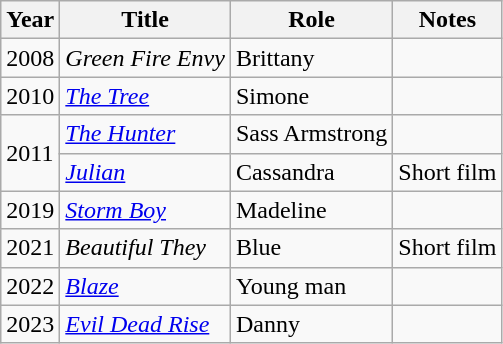<table class="wikitable sortable">
<tr>
<th>Year</th>
<th>Title</th>
<th>Role</th>
<th class="unsortable">Notes</th>
</tr>
<tr>
<td>2008</td>
<td><em>Green Fire Envy</em></td>
<td>Brittany</td>
<td></td>
</tr>
<tr>
<td>2010</td>
<td data-sort-value="Tree, The"><em><a href='#'>The Tree</a></em></td>
<td>Simone</td>
<td></td>
</tr>
<tr>
<td rowspan="2">2011</td>
<td data-sort-value="Hunter, The"><em><a href='#'>The Hunter</a></em></td>
<td>Sass Armstrong</td>
<td></td>
</tr>
<tr>
<td><em><a href='#'>Julian</a></em></td>
<td>Cassandra</td>
<td>Short film</td>
</tr>
<tr>
<td>2019</td>
<td><em><a href='#'>Storm Boy</a></em></td>
<td>Madeline</td>
<td></td>
</tr>
<tr>
<td>2021</td>
<td><em>Beautiful They</em></td>
<td>Blue</td>
<td>Short film</td>
</tr>
<tr>
<td>2022</td>
<td><em><a href='#'>Blaze</a></em></td>
<td>Young man</td>
<td></td>
</tr>
<tr>
<td>2023</td>
<td><em><a href='#'>Evil Dead Rise</a></em></td>
<td>Danny</td>
<td></td>
</tr>
</table>
